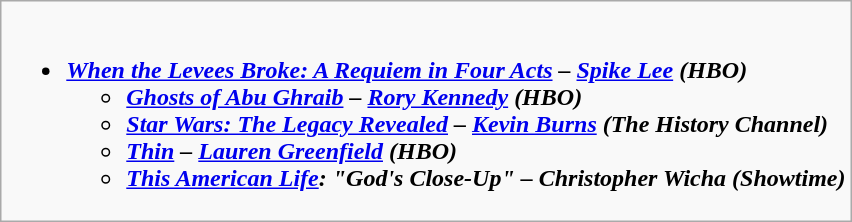<table class="wikitable">
<tr>
<td style="vertical-align:top;"><br><ul><li><strong><em><a href='#'>When the Levees Broke: A Requiem in Four Acts</a><em> – <a href='#'>Spike Lee</a> (HBO)<strong><ul><li></em><a href='#'>Ghosts of Abu Ghraib</a><em> – <a href='#'>Rory Kennedy</a> (HBO)</li><li></em><a href='#'>Star Wars: The Legacy Revealed</a><em> – <a href='#'>Kevin Burns</a> (The History Channel)</li><li></em><a href='#'>Thin</a><em> – <a href='#'>Lauren Greenfield</a> (HBO)</li><li></em><a href='#'>This American Life</a><em>: "God's Close-Up" – Christopher Wicha (Showtime)</li></ul></li></ul></td>
</tr>
</table>
